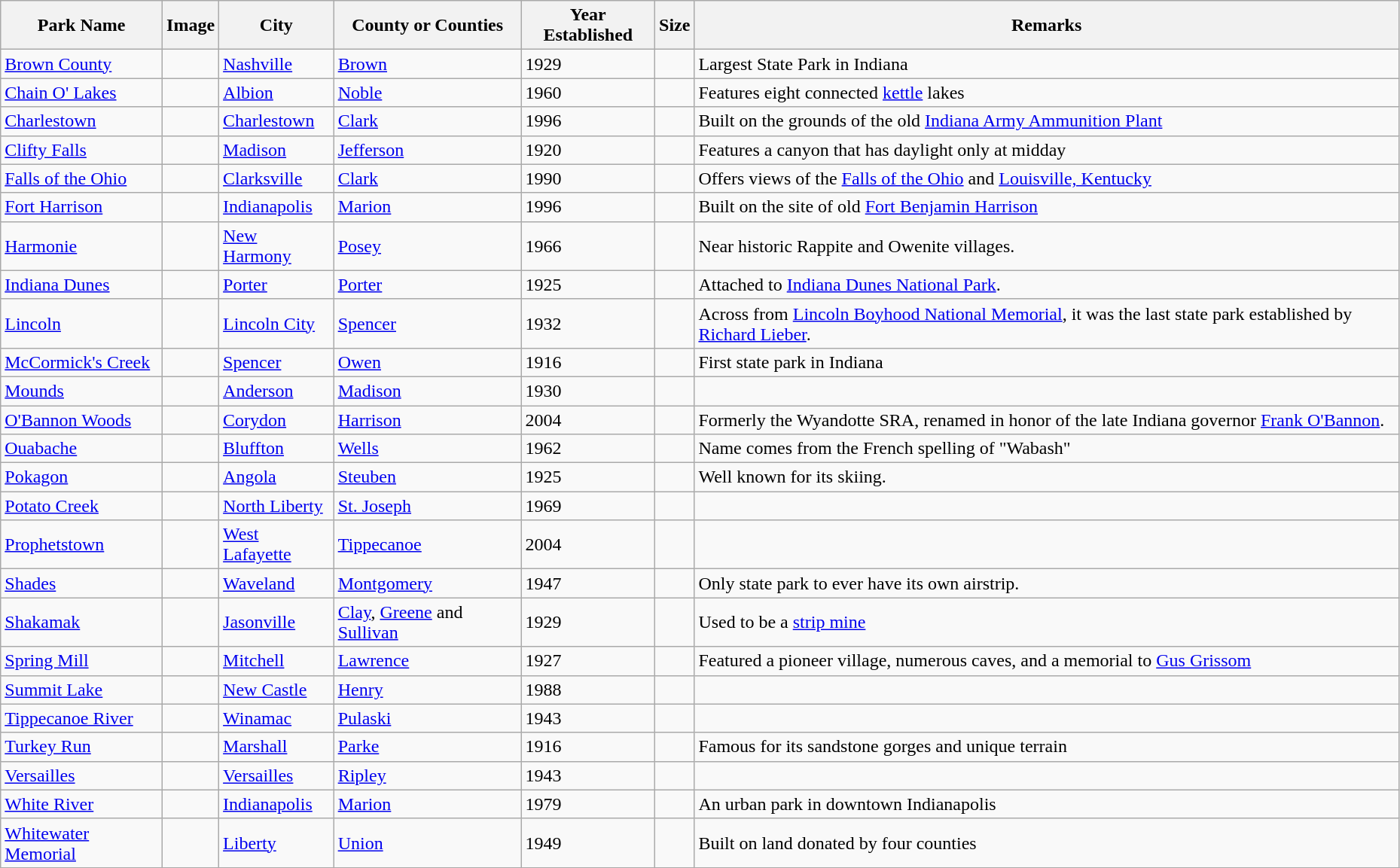<table class="wikitable sortable" style="width:98%">
<tr>
<th>Park Name</th>
<th class="unsortable">Image</th>
<th>City</th>
<th>County or Counties</th>
<th>Year Established</th>
<th>Size</th>
<th class="unsortable">Remarks</th>
</tr>
<tr>
<td><a href='#'>Brown County</a></td>
<td></td>
<td><a href='#'>Nashville</a><br><small></small></td>
<td><a href='#'>Brown</a></td>
<td>1929</td>
<td></td>
<td>Largest State Park in Indiana</td>
</tr>
<tr>
<td><a href='#'>Chain O' Lakes</a></td>
<td></td>
<td><a href='#'>Albion</a><br><small></small></td>
<td><a href='#'>Noble</a></td>
<td>1960</td>
<td></td>
<td>Features eight connected <a href='#'>kettle</a> lakes</td>
</tr>
<tr>
<td><a href='#'>Charlestown</a></td>
<td></td>
<td><a href='#'>Charlestown</a><br><small></small></td>
<td><a href='#'>Clark</a></td>
<td>1996</td>
<td></td>
<td>Built on the grounds of the old <a href='#'>Indiana Army Ammunition Plant</a></td>
</tr>
<tr>
<td><a href='#'>Clifty Falls</a></td>
<td></td>
<td><a href='#'>Madison</a><br><small></small></td>
<td><a href='#'>Jefferson</a></td>
<td>1920</td>
<td></td>
<td>Features a canyon that has daylight only at midday</td>
</tr>
<tr>
<td><a href='#'>Falls of the Ohio</a></td>
<td></td>
<td><a href='#'>Clarksville</a><br><small></small></td>
<td><a href='#'>Clark</a></td>
<td>1990</td>
<td></td>
<td>Offers views of the <a href='#'>Falls of the Ohio</a> and <a href='#'>Louisville, Kentucky</a></td>
</tr>
<tr>
<td><a href='#'>Fort Harrison</a></td>
<td></td>
<td><a href='#'>Indianapolis</a><br><small></small></td>
<td><a href='#'>Marion</a></td>
<td>1996</td>
<td></td>
<td>Built on the site of old <a href='#'>Fort Benjamin Harrison</a></td>
</tr>
<tr>
<td><a href='#'>Harmonie</a></td>
<td></td>
<td><a href='#'>New Harmony</a><br><small></small></td>
<td><a href='#'>Posey</a></td>
<td>1966</td>
<td></td>
<td>Near historic Rappite and Owenite villages.</td>
</tr>
<tr>
<td><a href='#'>Indiana Dunes</a></td>
<td></td>
<td><a href='#'>Porter</a><br><small></small></td>
<td><a href='#'>Porter</a></td>
<td>1925</td>
<td></td>
<td>Attached to <a href='#'>Indiana Dunes National Park</a>.</td>
</tr>
<tr>
<td><a href='#'>Lincoln</a></td>
<td></td>
<td><a href='#'>Lincoln City</a><br><small></small></td>
<td><a href='#'>Spencer</a></td>
<td>1932</td>
<td></td>
<td>Across from <a href='#'>Lincoln Boyhood National Memorial</a>, it was the last state park established by <a href='#'>Richard Lieber</a>.</td>
</tr>
<tr>
<td><a href='#'>McCormick's Creek</a></td>
<td></td>
<td><a href='#'>Spencer</a><br><small></small></td>
<td><a href='#'>Owen</a></td>
<td>1916</td>
<td></td>
<td>First state park in Indiana</td>
</tr>
<tr>
<td><a href='#'>Mounds</a></td>
<td></td>
<td><a href='#'>Anderson</a><br><small></small></td>
<td><a href='#'>Madison</a></td>
<td>1930</td>
<td></td>
<td></td>
</tr>
<tr>
<td><a href='#'>O'Bannon Woods</a></td>
<td></td>
<td><a href='#'>Corydon</a><br><small></small></td>
<td><a href='#'>Harrison</a></td>
<td>2004</td>
<td></td>
<td>Formerly the Wyandotte SRA, renamed in honor of the late Indiana governor <a href='#'>Frank O'Bannon</a>.</td>
</tr>
<tr>
<td><a href='#'>Ouabache</a></td>
<td></td>
<td><a href='#'>Bluffton</a><br><small></small></td>
<td><a href='#'>Wells</a></td>
<td>1962</td>
<td></td>
<td>Name comes from the French spelling of "Wabash"</td>
</tr>
<tr>
<td><a href='#'>Pokagon</a></td>
<td></td>
<td><a href='#'>Angola</a><br><small></small></td>
<td><a href='#'>Steuben</a></td>
<td>1925</td>
<td></td>
<td>Well known for its skiing.</td>
</tr>
<tr>
<td><a href='#'>Potato Creek</a></td>
<td></td>
<td><a href='#'>North Liberty</a><br><small></small></td>
<td><a href='#'>St. Joseph</a></td>
<td>1969</td>
<td></td>
<td></td>
</tr>
<tr>
<td><a href='#'>Prophetstown</a></td>
<td></td>
<td><a href='#'>West Lafayette</a><br><small></small></td>
<td><a href='#'>Tippecanoe</a></td>
<td>2004</td>
<td></td>
<td></td>
</tr>
<tr>
<td><a href='#'>Shades</a></td>
<td></td>
<td><a href='#'>Waveland</a><br><small></small></td>
<td><a href='#'>Montgomery</a></td>
<td>1947</td>
<td></td>
<td>Only state park to ever have its own airstrip.</td>
</tr>
<tr>
<td><a href='#'>Shakamak</a></td>
<td></td>
<td><a href='#'>Jasonville</a><br><small></small></td>
<td><a href='#'>Clay</a>, <a href='#'>Greene</a> and <a href='#'>Sullivan</a></td>
<td>1929</td>
<td></td>
<td>Used to be a <a href='#'>strip mine</a></td>
</tr>
<tr>
<td><a href='#'>Spring Mill</a></td>
<td></td>
<td><a href='#'>Mitchell</a><br><small></small></td>
<td><a href='#'>Lawrence</a></td>
<td>1927</td>
<td></td>
<td>Featured a pioneer village, numerous caves, and a memorial to <a href='#'>Gus Grissom</a></td>
</tr>
<tr>
<td><a href='#'>Summit Lake</a></td>
<td></td>
<td><a href='#'>New Castle</a><br><small></small></td>
<td><a href='#'>Henry</a></td>
<td>1988</td>
<td></td>
<td></td>
</tr>
<tr>
<td><a href='#'>Tippecanoe River</a></td>
<td></td>
<td><a href='#'>Winamac</a><br><small></small></td>
<td><a href='#'>Pulaski</a></td>
<td>1943</td>
<td></td>
<td></td>
</tr>
<tr>
<td><a href='#'>Turkey Run</a></td>
<td></td>
<td><a href='#'>Marshall</a><br><small></small></td>
<td><a href='#'>Parke</a></td>
<td>1916</td>
<td></td>
<td>Famous for its sandstone gorges and unique terrain</td>
</tr>
<tr>
<td><a href='#'>Versailles</a></td>
<td></td>
<td><a href='#'>Versailles</a><br><small></small></td>
<td><a href='#'>Ripley</a></td>
<td>1943</td>
<td></td>
<td></td>
</tr>
<tr>
<td><a href='#'>White River</a></td>
<td></td>
<td><a href='#'>Indianapolis</a><br><small></small></td>
<td><a href='#'>Marion</a></td>
<td>1979</td>
<td></td>
<td>An urban park in downtown Indianapolis</td>
</tr>
<tr>
<td><a href='#'>Whitewater Memorial</a></td>
<td></td>
<td><a href='#'>Liberty</a><br><small></small></td>
<td><a href='#'>Union</a></td>
<td>1949</td>
<td></td>
<td>Built on land donated by four counties</td>
</tr>
<tr>
</tr>
</table>
